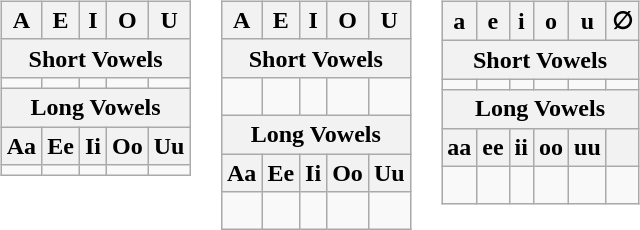<table>
<tr style="vertical-align: top;">
<td><br><table class="wikitable" style="text-align:center;">
<tr>
<th>A</th>
<th>E</th>
<th>I</th>
<th>O</th>
<th>U</th>
</tr>
<tr>
<th colspan="5">Short Vowels</th>
</tr>
<tr dir="rtl">
<td><span></span></td>
<td><span></span></td>
<td><span></span></td>
<td><span></span></td>
<td><span></span></td>
</tr>
<tr>
<th colspan="5">Long Vowels</th>
</tr>
<tr>
<th>Aa</th>
<th>Ee</th>
<th>Ii</th>
<th>Oo</th>
<th>Uu</th>
</tr>
<tr dir="rtl">
<td><span></span></td>
<td><span></span></td>
<td><span></span></td>
<td><span></span></td>
<td><span></span></td>
</tr>
</table>
</td>
<td><br><table class="wikitable" style="text-align:center;">
<tr>
<th>A</th>
<th>E</th>
<th>I</th>
<th>O</th>
<th>U</th>
</tr>
<tr>
<th colspan="5">Short Vowels</th>
</tr>
<tr dir="rtl">
<td><span></span><br><span></span></td>
<td><span></span><br><span></span></td>
<td><span></span><br><span></span></td>
<td><span></span><br><span></span></td>
<td><span></span><br><span></span></td>
</tr>
<tr>
<th colspan="5">Long Vowels</th>
</tr>
<tr>
<th>Aa</th>
<th>Ee</th>
<th>Ii</th>
<th>Oo</th>
<th>Uu</th>
</tr>
<tr dir="rtl">
<td><span></span></td>
<td><span></span><br><span></span></td>
<td><span></span><br><span></span></td>
<td><span></span></td>
<td><span></span></td>
</tr>
</table>
</td>
<td><br><table class="wikitable" style="text-align:center;">
<tr>
<th>a</th>
<th>e</th>
<th>i</th>
<th>o</th>
<th>u</th>
<th>∅</th>
</tr>
<tr>
<th colspan="6">Short Vowels</th>
</tr>
<tr dir="rtl">
<td><span></span></td>
<td><span></span></td>
<td><span></span></td>
<td><span></span></td>
<td><span></span></td>
<td><span></span></td>
</tr>
<tr>
<th colspan="6">Long Vowels</th>
</tr>
<tr>
<th>aa</th>
<th>ee</th>
<th>ii</th>
<th>oo</th>
<th>uu</th>
<th></th>
</tr>
<tr dir="rtl">
<td><span></span></td>
<td><span><br></span></td>
<td><span><br></span></td>
<td><span></span></td>
<td><span></span></td>
</tr>
</table>
</td>
</tr>
</table>
